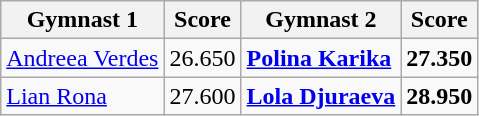<table class="wikitable">
<tr>
<th>Gymnast 1</th>
<th>Score</th>
<th>Gymnast 2</th>
<th>Score</th>
</tr>
<tr>
<td><a href='#'>Andreea Verdes</a></td>
<td>26.650</td>
<td><strong><a href='#'>Polina Karika</a></strong></td>
<td><strong>27.350</strong></td>
</tr>
<tr>
<td><a href='#'>Lian Rona</a></td>
<td>27.600</td>
<td><strong><a href='#'>Lola Djuraeva</a></strong></td>
<td><strong>28.950</strong></td>
</tr>
</table>
